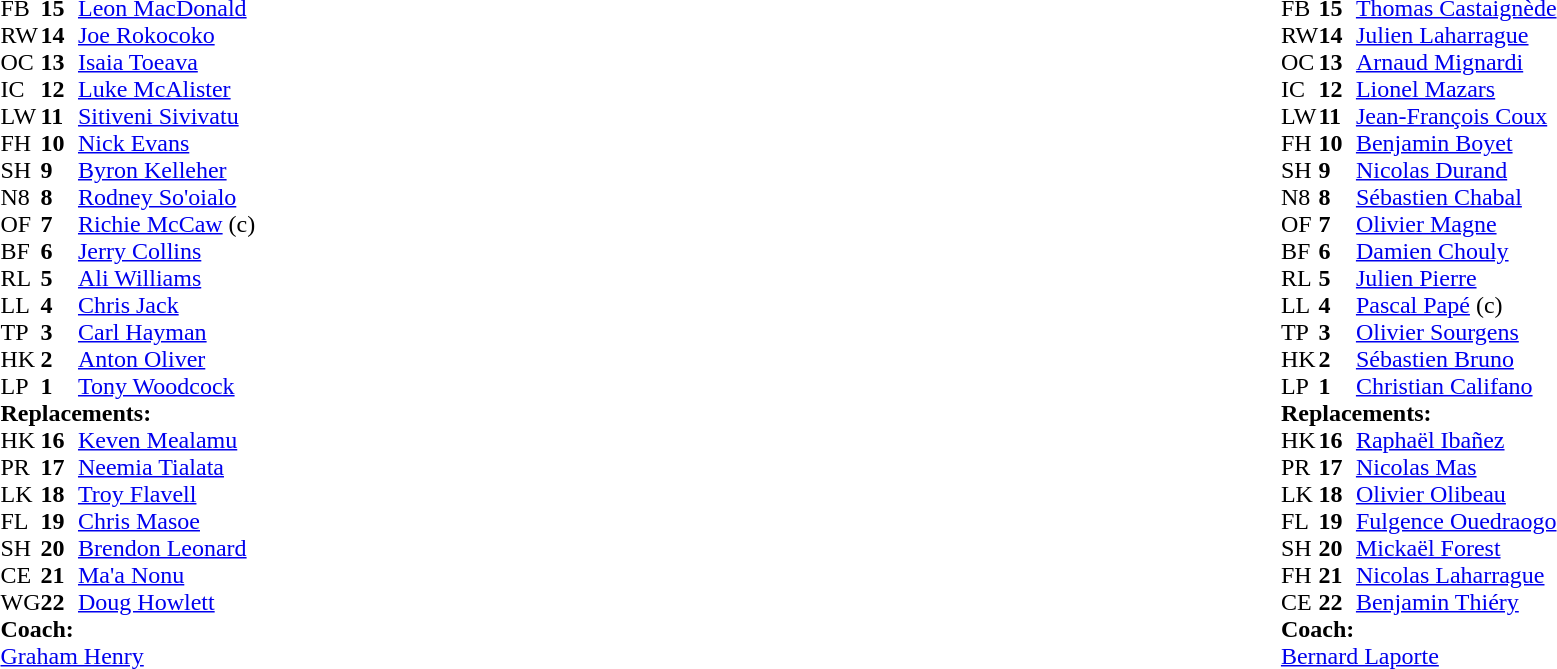<table style="width:100%">
<tr>
<td style="vertical-align:top; width:50%;"><br><table style="font-size: 100%" cellspacing="0" cellpadding="0">
<tr>
<th width="25"></th>
<th width="25"></th>
</tr>
<tr>
<td>FB</td>
<td><strong>15</strong></td>
<td><a href='#'>Leon MacDonald</a></td>
</tr>
<tr>
<td>RW</td>
<td><strong>14</strong></td>
<td><a href='#'>Joe Rokocoko</a></td>
</tr>
<tr>
<td>OC</td>
<td><strong>13</strong></td>
<td><a href='#'>Isaia Toeava</a></td>
</tr>
<tr>
<td>IC</td>
<td><strong>12</strong></td>
<td><a href='#'>Luke McAlister</a></td>
</tr>
<tr>
<td>LW</td>
<td><strong>11</strong></td>
<td><a href='#'>Sitiveni Sivivatu</a></td>
</tr>
<tr>
<td>FH</td>
<td><strong>10</strong></td>
<td><a href='#'>Nick Evans</a></td>
</tr>
<tr>
<td>SH</td>
<td><strong>9</strong></td>
<td><a href='#'>Byron Kelleher</a></td>
</tr>
<tr>
<td>N8</td>
<td><strong>8</strong></td>
<td><a href='#'>Rodney So'oialo</a></td>
</tr>
<tr>
<td>OF</td>
<td><strong>7</strong></td>
<td><a href='#'>Richie McCaw</a> (c)</td>
</tr>
<tr>
<td>BF</td>
<td><strong>6</strong></td>
<td><a href='#'>Jerry Collins</a></td>
</tr>
<tr>
<td>RL</td>
<td><strong>5</strong></td>
<td><a href='#'>Ali Williams</a></td>
</tr>
<tr>
<td>LL</td>
<td><strong>4</strong></td>
<td><a href='#'>Chris Jack</a></td>
</tr>
<tr>
<td>TP</td>
<td><strong>3</strong></td>
<td><a href='#'>Carl Hayman</a></td>
</tr>
<tr>
<td>HK</td>
<td><strong>2</strong></td>
<td><a href='#'>Anton Oliver</a></td>
</tr>
<tr>
<td>LP</td>
<td><strong>1</strong></td>
<td><a href='#'>Tony Woodcock</a></td>
</tr>
<tr>
<td colspan="3"><strong>Replacements:</strong></td>
</tr>
<tr>
<td>HK</td>
<td><strong>16</strong></td>
<td><a href='#'>Keven Mealamu</a></td>
<td></td>
<td></td>
</tr>
<tr>
<td>PR</td>
<td><strong>17</strong></td>
<td><a href='#'>Neemia Tialata</a></td>
<td></td>
<td></td>
</tr>
<tr>
<td>LK</td>
<td><strong>18</strong></td>
<td><a href='#'>Troy Flavell</a></td>
<td></td>
<td></td>
</tr>
<tr>
<td>FL</td>
<td><strong>19</strong></td>
<td><a href='#'>Chris Masoe</a></td>
<td></td>
<td></td>
</tr>
<tr>
<td>SH</td>
<td><strong>20</strong></td>
<td><a href='#'>Brendon Leonard</a></td>
<td></td>
<td></td>
</tr>
<tr>
<td>CE</td>
<td><strong>21</strong></td>
<td><a href='#'>Ma'a Nonu</a></td>
<td></td>
<td></td>
</tr>
<tr>
<td>WG</td>
<td><strong>22</strong></td>
<td><a href='#'>Doug Howlett</a></td>
<td></td>
<td></td>
</tr>
<tr>
<td colspan="3"><strong>Coach:</strong></td>
</tr>
<tr>
<td colspan="3"> <a href='#'>Graham Henry</a></td>
</tr>
</table>
</td>
<td style="vertical-align:top"></td>
<td style="vertical-align:top; width:50%;"><br><table cellspacing="0" cellpadding="0" style="font-size:100%; margin:auto;">
<tr>
<th width="25"></th>
<th width="25"></th>
</tr>
<tr>
<td>FB</td>
<td><strong>15</strong></td>
<td><a href='#'>Thomas Castaignède</a></td>
</tr>
<tr>
<td>RW</td>
<td><strong>14</strong></td>
<td><a href='#'>Julien Laharrague</a></td>
</tr>
<tr>
<td>OC</td>
<td><strong>13</strong></td>
<td><a href='#'>Arnaud Mignardi</a></td>
</tr>
<tr>
<td>IC</td>
<td><strong>12</strong></td>
<td><a href='#'>Lionel Mazars</a></td>
</tr>
<tr>
<td>LW</td>
<td><strong>11</strong></td>
<td><a href='#'>Jean-François Coux</a></td>
</tr>
<tr>
<td>FH</td>
<td><strong>10</strong></td>
<td><a href='#'>Benjamin Boyet</a></td>
</tr>
<tr>
<td>SH</td>
<td><strong>9</strong></td>
<td><a href='#'>Nicolas Durand</a></td>
</tr>
<tr>
<td>N8</td>
<td><strong>8</strong></td>
<td><a href='#'>Sébastien Chabal</a></td>
</tr>
<tr>
<td>OF</td>
<td><strong>7</strong></td>
<td><a href='#'>Olivier Magne</a></td>
</tr>
<tr>
<td>BF</td>
<td><strong>6</strong></td>
<td><a href='#'>Damien Chouly</a></td>
</tr>
<tr>
<td>RL</td>
<td><strong>5</strong></td>
<td><a href='#'>Julien Pierre</a></td>
</tr>
<tr>
<td>LL</td>
<td><strong>4</strong></td>
<td><a href='#'>Pascal Papé</a> (c)</td>
</tr>
<tr>
<td>TP</td>
<td><strong>3</strong></td>
<td><a href='#'>Olivier Sourgens</a></td>
</tr>
<tr>
<td>HK</td>
<td><strong>2</strong></td>
<td><a href='#'>Sébastien Bruno</a></td>
</tr>
<tr>
<td>LP</td>
<td><strong>1</strong></td>
<td><a href='#'>Christian Califano</a></td>
</tr>
<tr>
<td colspan="3"><strong>Replacements:</strong></td>
</tr>
<tr>
<td>HK</td>
<td><strong>16</strong></td>
<td><a href='#'>Raphaël Ibañez</a></td>
<td></td>
<td></td>
</tr>
<tr>
<td>PR</td>
<td><strong>17</strong></td>
<td><a href='#'>Nicolas Mas</a></td>
<td></td>
<td></td>
</tr>
<tr>
<td>LK</td>
<td><strong>18</strong></td>
<td><a href='#'>Olivier Olibeau</a></td>
<td></td>
<td></td>
</tr>
<tr>
<td>FL</td>
<td><strong>19</strong></td>
<td><a href='#'>Fulgence Ouedraogo</a></td>
<td></td>
<td></td>
</tr>
<tr>
<td>SH</td>
<td><strong>20</strong></td>
<td><a href='#'>Mickaël Forest</a></td>
<td></td>
<td></td>
</tr>
<tr>
<td>FH</td>
<td><strong>21</strong></td>
<td><a href='#'>Nicolas Laharrague</a></td>
<td></td>
<td></td>
</tr>
<tr>
<td>CE</td>
<td><strong>22</strong></td>
<td><a href='#'>Benjamin Thiéry</a></td>
<td></td>
<td></td>
</tr>
<tr>
<td colspan="3"><strong>Coach:</strong></td>
</tr>
<tr>
<td colspan="3"> <a href='#'>Bernard Laporte</a></td>
</tr>
</table>
</td>
</tr>
</table>
